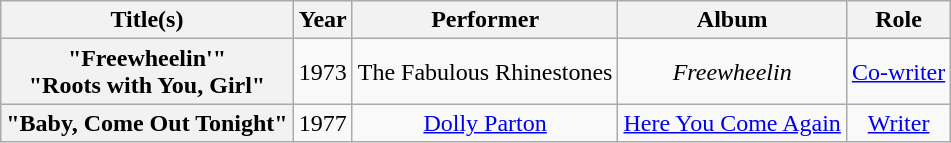<table class="wikitable plainrowheaders" style="text-align:center;">
<tr>
<th scope=col>Title(s)</th>
<th scope=col>Year</th>
<th scope=col>Performer</th>
<th scope=col>Album</th>
<th scope=col>Role</th>
</tr>
<tr>
<th scope="row">"Freewheelin'"<br>"Roots with You, Girl"</th>
<td>1973</td>
<td>The Fabulous Rhinestones</td>
<td><em>Freewheelin<strong></td>
<td><a href='#'>Co-writer</a></td>
</tr>
<tr>
<th scope="row">"Baby, Come Out Tonight"</th>
<td>1977</td>
<td><a href='#'>Dolly Parton</a></td>
<td></em><a href='#'>Here You Come Again</a><em></td>
<td><a href='#'>Writer</a></td>
</tr>
</table>
